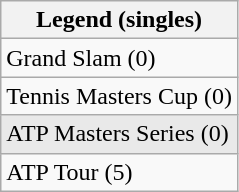<table class="wikitable sortable">
<tr>
<th>Legend (singles)</th>
</tr>
<tr bstyle="background:#f3e6d7;">
<td>Grand Slam (0)</td>
</tr>
<tr bstyle="background:#ffffcc;">
<td>Tennis Masters Cup (0)</td>
</tr>
<tr style="background:#e9e9e9;">
<td>ATP Masters Series (0)</td>
</tr>
<tr>
<td>ATP Tour (5)</td>
</tr>
</table>
